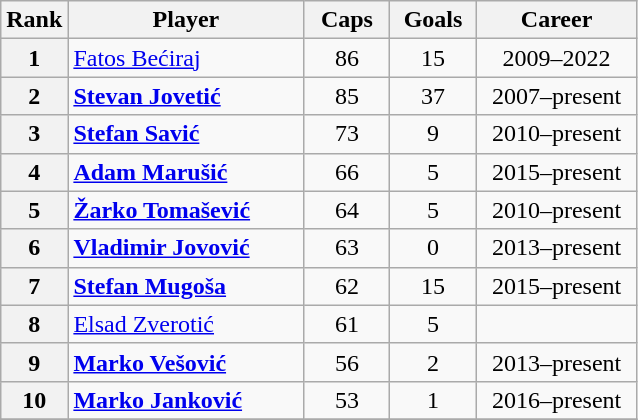<table class="wikitable sortable" style="text-align:center">
<tr>
<th width="30">Rank</th>
<th width="150">Player</th>
<th width="50">Caps</th>
<th width="50">Goals</th>
<th width="100">Career</th>
</tr>
<tr>
<th>1</th>
<td align=left><a href='#'>Fatos Bećiraj</a></td>
<td>86</td>
<td>15</td>
<td>2009–2022</td>
</tr>
<tr>
<th>2</th>
<td align=left><strong><a href='#'>Stevan Jovetić</a></strong></td>
<td>85</td>
<td>37</td>
<td>2007–present</td>
</tr>
<tr>
<th>3</th>
<td align=left><strong><a href='#'>Stefan Savić</a></strong></td>
<td>73</td>
<td>9</td>
<td>2010–present</td>
</tr>
<tr>
<th>4</th>
<td align=left><strong><a href='#'>Adam Marušić</a></strong></td>
<td>66</td>
<td>5</td>
<td>2015–present</td>
</tr>
<tr>
<th>5</th>
<td align=left><strong><a href='#'>Žarko Tomašević</a></strong></td>
<td>64</td>
<td>5</td>
<td>2010–present</td>
</tr>
<tr>
<th><strong>6</strong></th>
<td align="left"><strong><a href='#'>Vladimir Jovović</a></strong></td>
<td>63</td>
<td>0</td>
<td>2013–present</td>
</tr>
<tr>
<th>7</th>
<td align=left><strong><a href='#'>Stefan Mugoša</a></strong></td>
<td>62</td>
<td>15</td>
<td>2015–present</td>
</tr>
<tr>
<th>8</th>
<td align=left><a href='#'>Elsad Zverotić</a></td>
<td>61</td>
<td>5</td>
<td></td>
</tr>
<tr>
<th>9</th>
<td align=left><strong><a href='#'>Marko Vešović</a></strong></td>
<td>56</td>
<td>2</td>
<td>2013–present</td>
</tr>
<tr>
<th>10</th>
<td align=left><strong><a href='#'>Marko Janković</a></strong></td>
<td>53</td>
<td>1</td>
<td>2016–present</td>
</tr>
<tr>
</tr>
</table>
